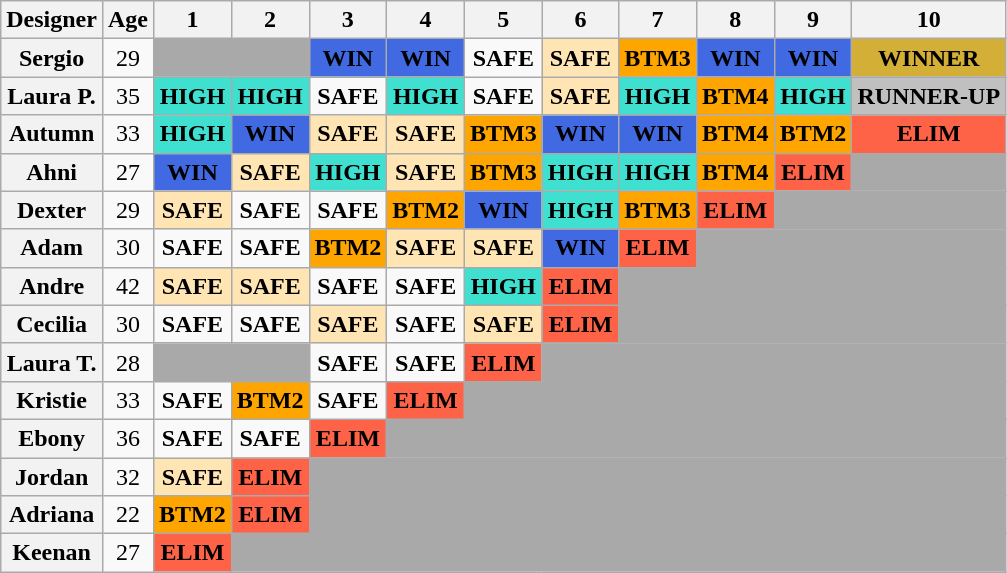<table class="wikitable" style="text-align:center">
<tr>
<th>Designer</th>
<th>Age</th>
<th>1</th>
<th>2</th>
<th>3</th>
<th>4</th>
<th>5</th>
<th>6</th>
<th>7</th>
<th>8</th>
<th>9</th>
<th>10</th>
</tr>
<tr>
<th>Sergio</th>
<td>29</td>
<td colspan=1 style="background:darkgray;"></td>
<td colspan=1 style="background:darkgray;"></td>
<td bgcolor="royalblue"><strong>WIN</strong></td>
<td bgcolor="royalblue"><strong>WIN</strong></td>
<td><strong>SAFE</strong></td>
<td bgcolor="#FFE5B4"><strong>SAFE</strong></td>
<td bgcolor="orange"><strong>BTM3</strong></td>
<td bgcolor="royalblue"><strong>WIN</strong></td>
<td bgcolor="royalblue"><strong>WIN</strong></td>
<td bgcolor="#D4AF37"><strong>WINNER</strong></td>
</tr>
<tr>
<th>Laura P.</th>
<td>35</td>
<td style="background:turquoise;"><strong>HIGH</strong></td>
<td style="background:turquoise;"><strong>HIGH</strong></td>
<td><strong>SAFE</strong></td>
<td style="background:turquoise;"><strong>HIGH</strong></td>
<td><strong>SAFE</strong></td>
<td bgcolor="#FFE5B4"><strong>SAFE</strong></td>
<td style="background:turquoise;"><strong>HIGH</strong></td>
<td bgcolor="orange"><strong>BTM4</strong></td>
<td style="background:turquoise;"><strong>HIGH</strong></td>
<td bgcolor="silver"><strong>RUNNER-UP</strong></td>
</tr>
<tr>
<th>Autumn</th>
<td>33</td>
<td style="background:turquoise;"><strong>HIGH</strong></td>
<td bgcolor="royalblue"><strong>WIN</strong></td>
<td bgcolor="#FFE5B4"><strong>SAFE</strong></td>
<td bgcolor="#FFE5B4"><strong>SAFE</strong></td>
<td bgcolor="orange"><strong>BTM3</strong></td>
<td bgcolor="royalblue"><strong>WIN</strong></td>
<td bgcolor="royalblue"><strong>WIN</strong></td>
<td bgcolor="orange"><strong>BTM4</strong></td>
<td bgcolor="orange"><strong>BTM2</strong></td>
<td bgcolor="tomato"><strong>ELIM</strong></td>
</tr>
<tr>
<th>Ahni</th>
<td>27</td>
<td bgcolor="royalblue"><strong>WIN</strong></td>
<td bgcolor="#FFE5B4"><strong>SAFE</strong></td>
<td style="background:turquoise;"><strong>HIGH</strong></td>
<td bgcolor="#FFE5B4"><strong>SAFE</strong></td>
<td bgcolor="orange"><strong>BTM3</strong></td>
<td style="background:turquoise;"><strong>HIGH</strong></td>
<td style="background:turquoise;"><strong>HIGH</strong></td>
<td bgcolor="orange"><strong>BTM4</strong></td>
<td bgcolor="tomato"><strong>ELIM</strong></td>
<td colspan=9 style="background:darkgray;"></td>
</tr>
<tr>
<th>Dexter</th>
<td>29</td>
<td bgcolor="#FFE5B4"><strong>SAFE</strong></td>
<td><strong>SAFE</strong></td>
<td><strong>SAFE</strong></td>
<td bgcolor="orange"><strong>BTM2</strong></td>
<td bgcolor="royalblue"><strong>WIN</strong></td>
<td style="background:turquoise;"><strong>HIGH</strong></td>
<td bgcolor="orange"><strong>BTM3</strong></td>
<td bgcolor="tomato"><strong>ELIM</strong></td>
<td colspan=9 style="background:darkgray;"></td>
</tr>
<tr>
<th>Adam</th>
<td>30</td>
<td><strong>SAFE</strong></td>
<td><strong>SAFE</strong></td>
<td bgcolor="orange"><strong>BTM2</strong></td>
<td bgcolor="#FFE5B4"><strong>SAFE</strong></td>
<td bgcolor="#FFE5B4"><strong>SAFE</strong></td>
<td bgcolor="Royalblue"><strong>WIN</strong></td>
<td bgcolor="tomato"><strong>ELIM</strong></td>
<td colspan=9 style="background:darkgray;"></td>
</tr>
<tr>
<th>Andre</th>
<td>42</td>
<td bgcolor="#FFE5B4"><strong>SAFE</strong></td>
<td bgcolor="#FFE5B4"><strong>SAFE</strong></td>
<td><strong>SAFE</strong></td>
<td><strong>SAFE</strong></td>
<td style="background:turquoise;"><strong>HIGH</strong></td>
<td bgcolor="tomato"><strong>ELIM</strong></td>
<td colspan=9 style="background:darkgray;"></td>
</tr>
<tr>
<th>Cecilia</th>
<td>30</td>
<td><strong>SAFE</strong></td>
<td><strong>SAFE</strong></td>
<td bgcolor="#FFE5B4"><strong>SAFE</strong></td>
<td><strong>SAFE</strong></td>
<td bgcolor="#FFE5B4"><strong>SAFE</strong></td>
<td bgcolor="tomato"><strong>ELIM</strong></td>
<td colspan=9 style="background:darkgray;"></td>
</tr>
<tr>
<th>Laura T.</th>
<td>28</td>
<td colspan=1 style="background:darkgray;"></td>
<td colspan=1 style="background:darkgray;"></td>
<td><strong>SAFE</strong></td>
<td><strong>SAFE</strong></td>
<td bgcolor="tomato"><strong>ELIM</strong></td>
<td colspan=9 style="background:darkgray;"></td>
</tr>
<tr>
<th>Kristie</th>
<td>33</td>
<td><strong>SAFE</strong></td>
<td bgcolor="orange"><strong>BTM2</strong></td>
<td><strong>SAFE</strong></td>
<td bgcolor="tomato"><strong>ELIM</strong></td>
<td colspan=9 style="background:darkgray;"></td>
</tr>
<tr>
<th>Ebony</th>
<td>36</td>
<td><strong>SAFE</strong></td>
<td><strong>SAFE</strong></td>
<td bgcolor="tomato"><strong>ELIM</strong></td>
<td colspan=9 style="background:darkgray;"></td>
</tr>
<tr>
<th>Jordan</th>
<td>32</td>
<td bgcolor="#FFE5B4"><strong>SAFE</strong></td>
<td bgcolor="tomato"><strong>ELIM</strong></td>
<td colspan=9 style="background:darkgray;"></td>
</tr>
<tr>
<th>Adriana</th>
<td>22</td>
<td bgcolor="orange"><strong>BTM2</strong></td>
<td bgcolor="tomato"><strong>ELIM</strong></td>
<td colspan=9 style="background:darkgray;"></td>
</tr>
<tr>
<th>Keenan</th>
<td>27</td>
<td bgcolor="tomato"><strong>ELIM</strong></td>
<td colspan=9 style="background:darkgray;"></td>
</tr>
</table>
